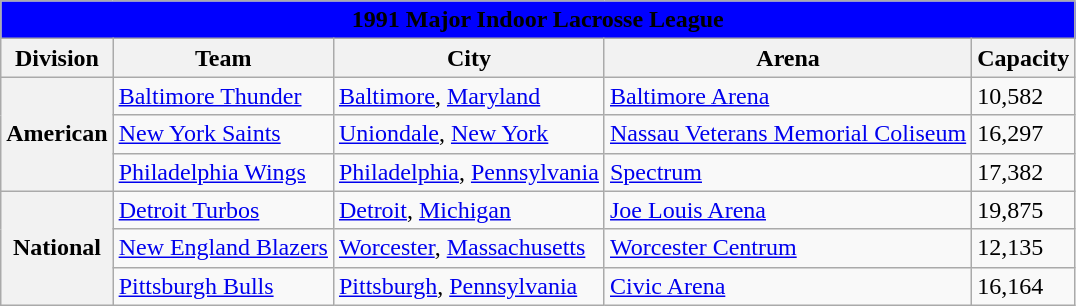<table class="wikitable" style="width:auto">
<tr>
<td bgcolor="#0000FF" align="center" colspan="6"><strong><span>1991 Major Indoor Lacrosse League</span></strong></td>
</tr>
<tr>
<th>Division</th>
<th><strong>Team</strong></th>
<th><strong>City</strong></th>
<th><strong>Arena</strong></th>
<th><strong>Capacity</strong></th>
</tr>
<tr>
<th rowspan="3">American</th>
<td><a href='#'>Baltimore Thunder</a></td>
<td><a href='#'>Baltimore</a>, <a href='#'>Maryland</a></td>
<td><a href='#'>Baltimore Arena</a></td>
<td>10,582</td>
</tr>
<tr>
<td><a href='#'>New York Saints</a></td>
<td><a href='#'>Uniondale</a>, <a href='#'>New York</a></td>
<td><a href='#'>Nassau Veterans Memorial Coliseum</a></td>
<td>16,297</td>
</tr>
<tr>
<td><a href='#'>Philadelphia Wings</a></td>
<td><a href='#'>Philadelphia</a>, <a href='#'>Pennsylvania</a></td>
<td><a href='#'>Spectrum</a></td>
<td>17,382</td>
</tr>
<tr>
<th rowspan="3">National</th>
<td><a href='#'>Detroit Turbos</a></td>
<td><a href='#'>Detroit</a>, <a href='#'>Michigan</a></td>
<td><a href='#'>Joe Louis Arena</a></td>
<td>19,875</td>
</tr>
<tr>
<td><a href='#'>New England Blazers</a></td>
<td><a href='#'>Worcester</a>, <a href='#'>Massachusetts</a></td>
<td><a href='#'>Worcester Centrum</a></td>
<td>12,135</td>
</tr>
<tr>
<td><a href='#'>Pittsburgh Bulls</a></td>
<td><a href='#'>Pittsburgh</a>, <a href='#'>Pennsylvania</a></td>
<td><a href='#'>Civic Arena</a></td>
<td>16,164</td>
</tr>
</table>
